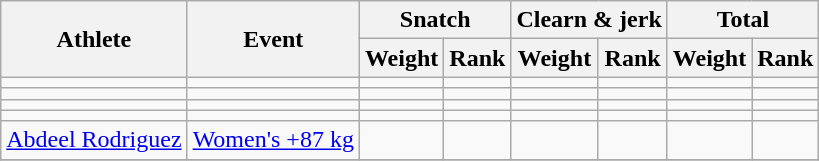<table class="wikitable">
<tr>
<th rowspan="2">Athlete</th>
<th rowspan="2">Event</th>
<th colspan="2">Snatch</th>
<th colspan="2">Clearn & jerk</th>
<th colspan="2">Total</th>
</tr>
<tr>
<th>Weight</th>
<th>Rank</th>
<th>Weight</th>
<th>Rank</th>
<th>Weight</th>
<th>Rank</th>
</tr>
<tr>
<td align="left"></td>
<td align="left"></td>
<td></td>
<td></td>
<td></td>
<td></td>
<td></td>
<td></td>
</tr>
<tr>
<td align="left"></td>
<td align="left"></td>
<td></td>
<td></td>
<td></td>
<td></td>
<td></td>
<td></td>
</tr>
<tr>
<td align="left"></td>
<td align="left"></td>
<td></td>
<td></td>
<td></td>
<td></td>
<td></td>
<td></td>
</tr>
<tr>
<td align="left"></td>
<td align="left"></td>
<td></td>
<td></td>
<td></td>
<td></td>
<td></td>
<td></td>
</tr>
<tr>
<td align="left"><a href='#'>Abdeel Rodriguez</a></td>
<td align="left"><a href='#'>Women's +87 kg</a></td>
<td></td>
<td></td>
<td></td>
<td></td>
<td></td>
<td></td>
</tr>
<tr>
</tr>
</table>
